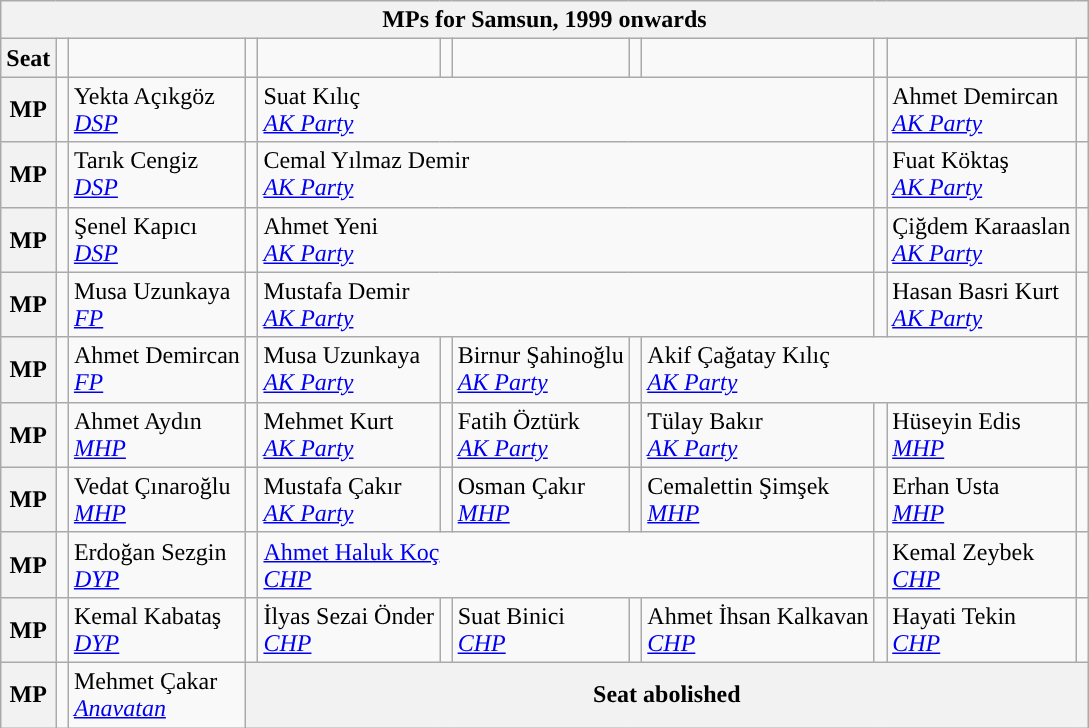<table class="wikitable">
<tr>
<th colspan = 12>MPs for Samsun, 1999 onwards</th>
</tr>
<tr>
<th rowspan = 2>Seat</th>
<td rowspan="2" style="width:1px;"></td>
<td rowspan = 2></td>
<td rowspan="2" style="width:1px;"></td>
<td rowspan = 2></td>
<td rowspan="2" style="width:1px;"></td>
<td rowspan = 2></td>
<td rowspan="2" style="width:1px;"></td>
<td rowspan = 2></td>
<td rowspan="2" style="width:1px;"></td>
<td rowspan = 2></td>
</tr>
<tr>
<td></td>
</tr>
<tr>
<th>MP</th>
<td width=1px style="background-color: "></td>
<td colspan = 1>Yekta Açıkgöz<br><em><a href='#'>DSP</a></em></td>
<td width=1px style="background-color: "></td>
<td colspan = 5>Suat Kılıç<br><em><a href='#'>AK Party</a></em></td>
<td width=1px style="background-color: "></td>
<td colspan = 1>Ahmet Demircan<br><em><a href='#'>AK Party</a></em></td>
<td width=1px style="background-color: "></td>
</tr>
<tr>
<th>MP</th>
<td width=1px style="background-color: "></td>
<td colspan = 1>Tarık Cengiz<br><em><a href='#'>DSP</a></em></td>
<td width=1px style="background-color: "></td>
<td colspan = 5>Cemal Yılmaz Demir<br><em><a href='#'>AK Party</a></em></td>
<td width=1px style="background-color: "></td>
<td colspan = 1>Fuat Köktaş<br><em><a href='#'>AK Party</a></em></td>
<td width=1px style="background-color: "></td>
</tr>
<tr>
<th>MP</th>
<td width=1px style="background-color: "></td>
<td colspan = 1>Şenel Kapıcı<br><em><a href='#'>DSP</a></em></td>
<td width=1px style="background-color: "></td>
<td colspan = 5>Ahmet Yeni<br><em><a href='#'>AK Party</a></em></td>
<td width=1px style="background-color: "></td>
<td colspan = 1>Çiğdem Karaaslan<br><em><a href='#'>AK Party</a></em></td>
<td width=1px style="background-color: "></td>
</tr>
<tr>
<th>MP</th>
<td width=1px style="background-color: "></td>
<td colspan = 1>Musa Uzunkaya<br><em><a href='#'>FP</a></em></td>
<td width=1px style="background-color: "></td>
<td colspan = 5>Mustafa Demir<br><em><a href='#'>AK Party</a></em></td>
<td width=1px style="background-color: "></td>
<td colspan = 1>Hasan Basri Kurt<br><em><a href='#'>AK Party</a></em></td>
<td width=1px style="background-color: "></td>
</tr>
<tr>
<th>MP</th>
<td width=1px style="background-color: "></td>
<td colspan = 1>Ahmet Demircan<br><em><a href='#'>FP</a></em></td>
<td width=1px style="background-color: "></td>
<td colspan = 1>Musa Uzunkaya<br><em><a href='#'>AK Party</a></em></td>
<td width=1px style="background-color: "></td>
<td colspan = 1>Birnur Şahinoğlu<br><em><a href='#'>AK Party</a></em></td>
<td width=1px style="background-color: "></td>
<td colspan = 3>Akif Çağatay Kılıç<br><em><a href='#'>AK Party</a></em></td>
<td width=1px style="background-color: "></td>
</tr>
<tr>
<th>MP</th>
<td width=1px style="background-color: "></td>
<td colspan = 1>Ahmet Aydın<br><em><a href='#'>MHP</a></em></td>
<td width=1px style="background-color: "></td>
<td colspan = 1>Mehmet Kurt<br><em><a href='#'>AK Party</a></em></td>
<td width=1px style="background-color: "></td>
<td colspan = 1>Fatih Öztürk<br><em><a href='#'>AK Party</a></em></td>
<td width=1px style="background-color: "></td>
<td colspan = 1>Tülay Bakır<br><em><a href='#'>AK Party</a></em></td>
<td width=1px style="background-color: "></td>
<td colspan = 1>Hüseyin Edis<br><em><a href='#'>MHP</a></em></td>
<td width=1px style="background-color: "></td>
</tr>
<tr>
<th>MP</th>
<td width=1px style="background-color: "></td>
<td colspan = 1>Vedat Çınaroğlu<br><em><a href='#'>MHP</a></em></td>
<td width=1px style="background-color: "></td>
<td colspan = 1>Mustafa Çakır<br><em><a href='#'>AK Party</a></em></td>
<td width=1px style="background-color: "></td>
<td colspan = 1>Osman Çakır<br><em><a href='#'>MHP</a></em></td>
<td width=1px style="background-color: "></td>
<td colspan = 1>Cemalettin Şimşek<br><em><a href='#'>MHP</a></em></td>
<td width=1px style="background-color: "></td>
<td colspan = 1>Erhan Usta<br><em><a href='#'>MHP</a></em></td>
<td width=1px style="background-color: "></td>
</tr>
<tr>
<th>MP</th>
<td width=1px style="background-color: "></td>
<td colspan = 1>Erdoğan Sezgin<br><em><a href='#'>DYP</a></em></td>
<td width=1px style="background-color: "></td>
<td colspan = 5><a href='#'>Ahmet Haluk Koç</a><br><em><a href='#'>CHP</a></em></td>
<td width=1px style="background-color: "></td>
<td colspan = 1>Kemal Zeybek<br><em><a href='#'>CHP</a></em></td>
<td width=1px style="background-color: "></td>
</tr>
<tr>
<th>MP</th>
<td width=1px style="background-color: "></td>
<td colspan = 1>Kemal Kabataş<br><em><a href='#'>DYP</a></em></td>
<td width=1px style="background-color: "></td>
<td colspan = 1>İlyas Sezai Önder<br><em><a href='#'>CHP</a></em></td>
<td width=1px style="background-color: "></td>
<td colspan = 1>Suat Binici<br><em><a href='#'>CHP</a></em></td>
<td width=1px style="background-color: "></td>
<td colspan = 1>Ahmet İhsan Kalkavan <br><em><a href='#'>CHP</a></em></td>
<td width=1px style="background-color: "></td>
<td colspan = 1>Hayati Tekin<br><em><a href='#'>CHP</a></em></td>
<td width=1px style="background-color: "></td>
</tr>
<tr>
<th>MP</th>
<td width=1px style="background-color: "></td>
<td colspan = 1>Mehmet Çakar<br><em><a href='#'>Anavatan</a></em></td>
<th colspan = 9>Seat abolished</th>
</tr>
</table>
